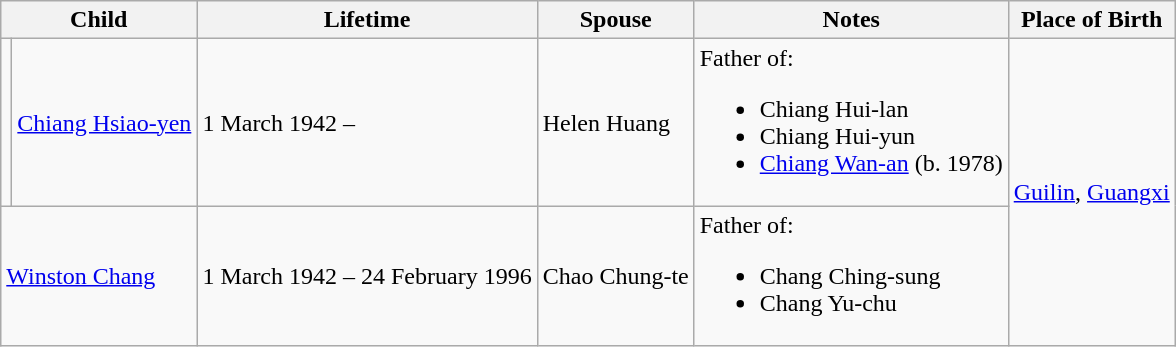<table class="wikitable">
<tr>
<th colspan="2">Child</th>
<th>Lifetime</th>
<th>Spouse</th>
<th>Notes</th>
<th>Place of Birth</th>
</tr>
<tr>
<td></td>
<td><a href='#'>Chiang Hsiao-yen</a></td>
<td>1 March 1942 –</td>
<td>Helen Huang</td>
<td>Father of:<br><ul><li>Chiang Hui-lan</li><li>Chiang Hui-yun</li><li><a href='#'>Chiang Wan-an</a> (b. 1978)</li></ul></td>
<td rowspan=2><a href='#'>Guilin</a>, <a href='#'>Guangxi</a></td>
</tr>
<tr>
<td colspan=2><a href='#'>Winston Chang</a></td>
<td>1 March 1942 – 24 February 1996</td>
<td>Chao Chung-te</td>
<td>Father of:<br><ul><li>Chang Ching-sung</li><li>Chang Yu-chu</li></ul></td>
</tr>
</table>
